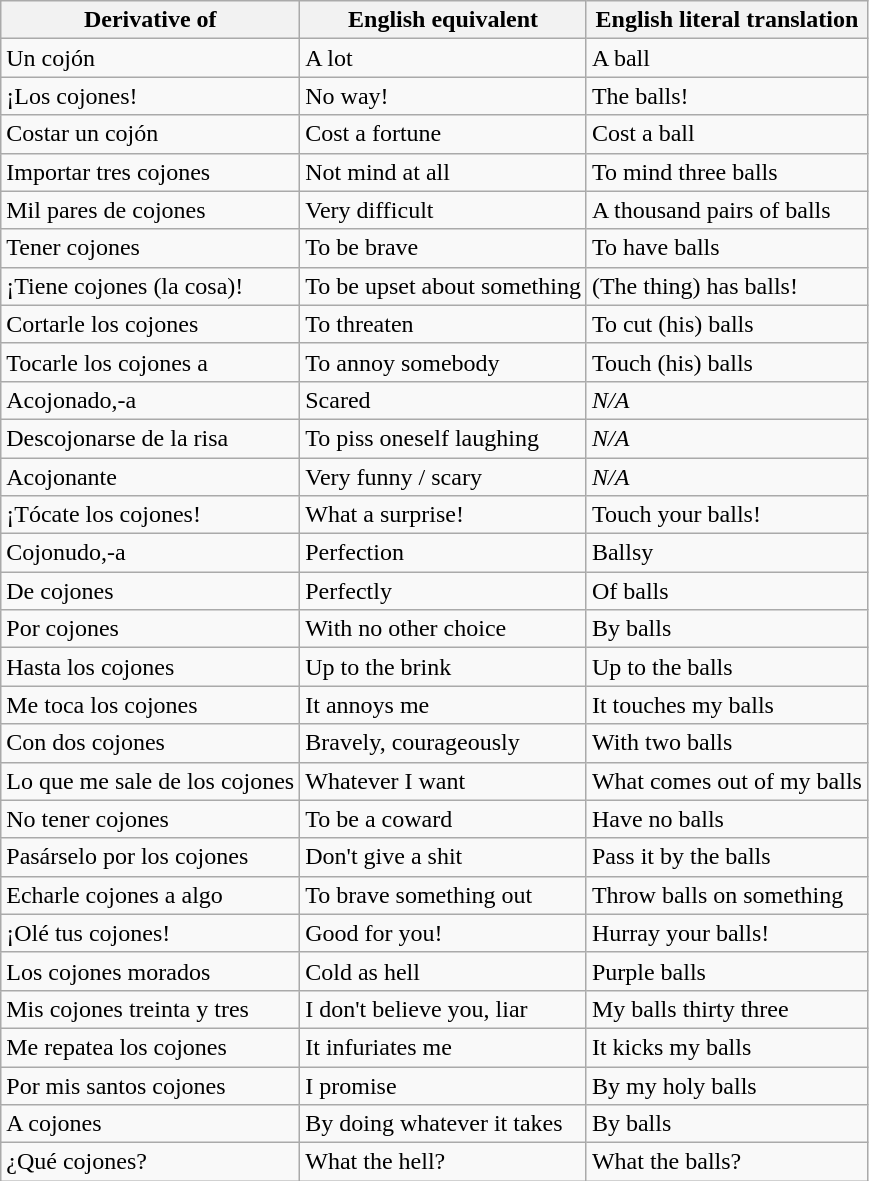<table class="wikitable">
<tr>
<th>Derivative of </th>
<th>English equivalent</th>
<th>English literal translation</th>
</tr>
<tr>
<td>Un cojón</td>
<td>A lot</td>
<td>A ball</td>
</tr>
<tr>
<td>¡Los cojones!</td>
<td>No way!</td>
<td>The balls!</td>
</tr>
<tr>
<td>Costar un cojón</td>
<td>Cost a fortune</td>
<td>Cost a ball</td>
</tr>
<tr>
<td>Importar tres cojones</td>
<td>Not mind at all</td>
<td>To mind three balls</td>
</tr>
<tr>
<td>Mil pares de cojones</td>
<td>Very difficult</td>
<td>A thousand pairs of balls</td>
</tr>
<tr>
<td>Tener cojones</td>
<td>To be brave</td>
<td>To have balls</td>
</tr>
<tr>
<td>¡Tiene cojones (la cosa)!</td>
<td>To be upset about something</td>
<td>(The thing) has balls!</td>
</tr>
<tr>
<td>Cortarle los cojones</td>
<td>To threaten</td>
<td>To cut (his) balls</td>
</tr>
<tr>
<td>Tocarle los cojones a</td>
<td>To annoy somebody</td>
<td>Touch (his) balls</td>
</tr>
<tr>
<td>Acojonado,-a</td>
<td>Scared</td>
<td><em>N/A</em></td>
</tr>
<tr>
<td>Descojonarse de la risa</td>
<td>To piss oneself laughing</td>
<td><em>N/A</em></td>
</tr>
<tr>
<td>Acojonante</td>
<td>Very funny / scary</td>
<td><em>N/A</em></td>
</tr>
<tr>
<td>¡Tócate los cojones!</td>
<td>What a surprise!</td>
<td>Touch your balls!</td>
</tr>
<tr>
<td>Cojonudo,-a</td>
<td>Perfection</td>
<td>Ballsy</td>
</tr>
<tr>
<td>De cojones</td>
<td>Perfectly</td>
<td>Of balls</td>
</tr>
<tr>
<td>Por cojones</td>
<td>With no other choice</td>
<td>By balls</td>
</tr>
<tr>
<td>Hasta los cojones</td>
<td>Up to the brink</td>
<td>Up to the balls</td>
</tr>
<tr>
<td>Me toca los cojones</td>
<td>It annoys me</td>
<td>It touches my balls</td>
</tr>
<tr>
<td>Con dos cojones</td>
<td>Bravely, courageously</td>
<td>With two balls</td>
</tr>
<tr>
<td>Lo que me sale de los cojones</td>
<td>Whatever I want</td>
<td>What comes out of my balls</td>
</tr>
<tr>
<td>No tener cojones</td>
<td>To be a coward</td>
<td>Have no balls</td>
</tr>
<tr>
<td>Pasárselo por los cojones</td>
<td>Don't give a shit</td>
<td>Pass it by the balls</td>
</tr>
<tr>
<td>Echarle cojones a algo</td>
<td>To brave something out</td>
<td>Throw balls on something</td>
</tr>
<tr>
<td>¡Olé tus cojones!</td>
<td>Good for you!</td>
<td>Hurray your balls!</td>
</tr>
<tr>
<td>Los cojones morados</td>
<td>Cold as hell</td>
<td>Purple balls</td>
</tr>
<tr>
<td>Mis cojones treinta y tres</td>
<td>I don't believe you, liar</td>
<td>My balls thirty three</td>
</tr>
<tr>
<td>Me repatea los cojones</td>
<td>It infuriates me</td>
<td>It kicks my balls</td>
</tr>
<tr>
<td>Por mis santos cojones</td>
<td>I promise</td>
<td>By my holy balls</td>
</tr>
<tr>
<td>A cojones</td>
<td>By doing whatever it takes</td>
<td>By balls</td>
</tr>
<tr>
<td>¿Qué cojones?</td>
<td>What the hell?</td>
<td>What the balls?</td>
</tr>
</table>
